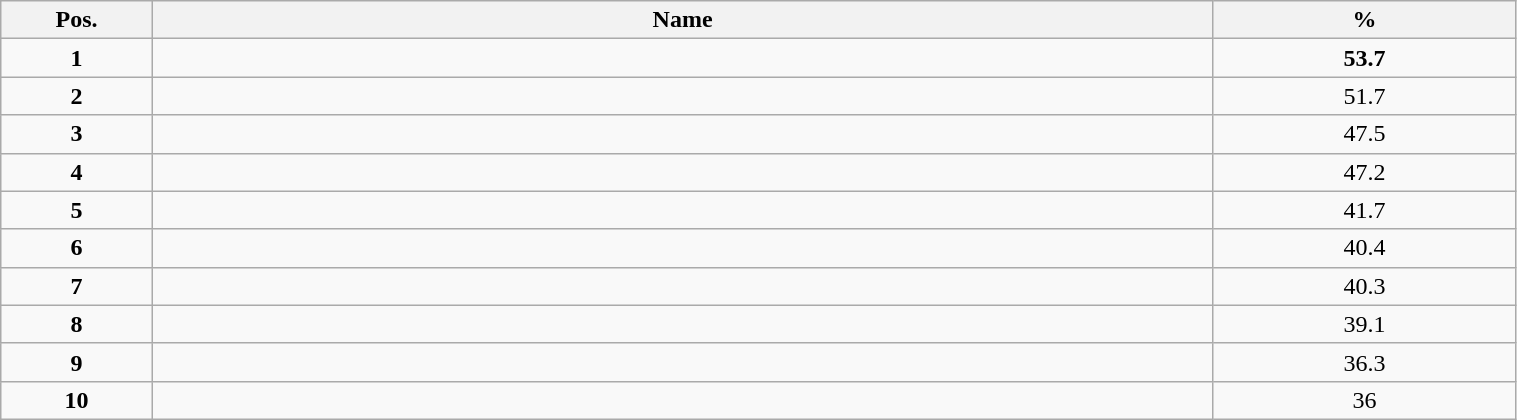<table class="wikitable" style="width:80%;">
<tr>
<th style="width:10%;">Pos.</th>
<th style="width:70%;">Name</th>
<th style="width:20%;">%</th>
</tr>
<tr>
<td align=center><strong>1</strong></td>
<td><strong></strong></td>
<td align=center><strong>53.7</strong></td>
</tr>
<tr>
<td align=center><strong>2</strong></td>
<td></td>
<td align=center>51.7</td>
</tr>
<tr>
<td align=center><strong>3</strong></td>
<td></td>
<td align=center>47.5</td>
</tr>
<tr>
<td align=center><strong>4</strong></td>
<td></td>
<td align=center>47.2</td>
</tr>
<tr>
<td align=center><strong>5</strong></td>
<td></td>
<td align=center>41.7</td>
</tr>
<tr>
<td align=center><strong>6</strong></td>
<td></td>
<td align=center>40.4</td>
</tr>
<tr>
<td align=center><strong>7</strong></td>
<td></td>
<td align=center>40.3</td>
</tr>
<tr>
<td align=center><strong>8</strong></td>
<td></td>
<td align=center>39.1</td>
</tr>
<tr>
<td align=center><strong>9</strong></td>
<td></td>
<td align=center>36.3</td>
</tr>
<tr>
<td align=center><strong>10</strong></td>
<td></td>
<td align=center>36</td>
</tr>
</table>
